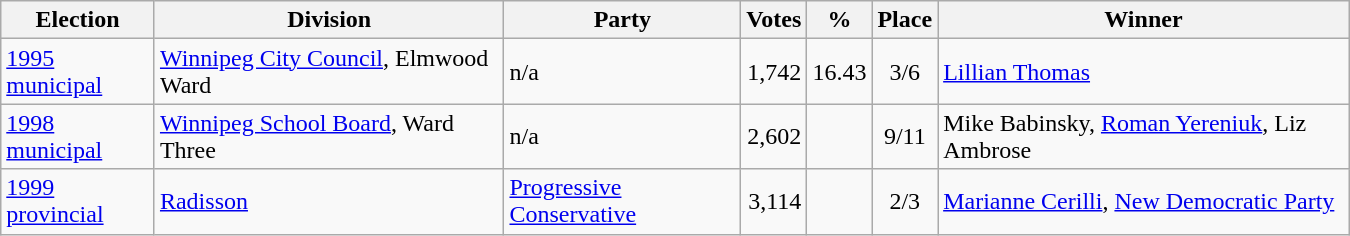<table class="wikitable" width="900">
<tr>
<th align="left">Election</th>
<th align="left">Division</th>
<th align="left">Party</th>
<th align="right">Votes</th>
<th align="right">%</th>
<th align="center">Place</th>
<th align="center">Winner</th>
</tr>
<tr>
<td align="left"><a href='#'>1995 municipal</a></td>
<td align="left"><a href='#'>Winnipeg City Council</a>, Elmwood Ward</td>
<td align="left">n/a</td>
<td align="right">1,742</td>
<td align="right">16.43</td>
<td align="center">3/6</td>
<td align="left"><a href='#'>Lillian Thomas</a></td>
</tr>
<tr>
<td align="left"><a href='#'>1998 municipal</a></td>
<td align="left"><a href='#'>Winnipeg School Board</a>, Ward Three</td>
<td align="left">n/a</td>
<td align="right">2,602</td>
<td align="right"></td>
<td align="center">9/11</td>
<td align="left">Mike Babinsky, <a href='#'>Roman Yereniuk</a>, Liz Ambrose</td>
</tr>
<tr>
<td align="left"><a href='#'>1999 provincial</a></td>
<td align="left"><a href='#'>Radisson</a></td>
<td align="left"><a href='#'>Progressive Conservative</a></td>
<td align="right">3,114</td>
<td align="right"></td>
<td align="center">2/3</td>
<td align="left"><a href='#'>Marianne Cerilli</a>, <a href='#'>New Democratic Party</a></td>
</tr>
</table>
